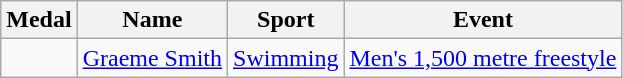<table class="wikitable sortable">
<tr>
<th>Medal</th>
<th>Name</th>
<th>Sport</th>
<th>Event</th>
</tr>
<tr>
<td></td>
<td><a href='#'>Graeme Smith</a></td>
<td><a href='#'>Swimming</a></td>
<td><a href='#'>Men's 1,500 metre freestyle</a></td>
</tr>
</table>
